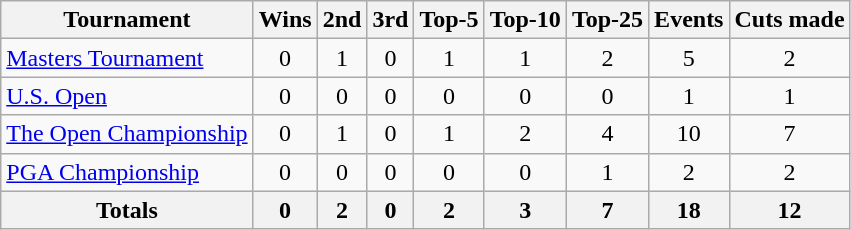<table class=wikitable style=text-align:center>
<tr>
<th>Tournament</th>
<th>Wins</th>
<th>2nd</th>
<th>3rd</th>
<th>Top-5</th>
<th>Top-10</th>
<th>Top-25</th>
<th>Events</th>
<th>Cuts made</th>
</tr>
<tr>
<td align=left><a href='#'>Masters Tournament</a></td>
<td>0</td>
<td>1</td>
<td>0</td>
<td>1</td>
<td>1</td>
<td>2</td>
<td>5</td>
<td>2</td>
</tr>
<tr>
<td align=left><a href='#'>U.S. Open</a></td>
<td>0</td>
<td>0</td>
<td>0</td>
<td>0</td>
<td>0</td>
<td>0</td>
<td>1</td>
<td>1</td>
</tr>
<tr>
<td align=left><a href='#'>The Open Championship</a></td>
<td>0</td>
<td>1</td>
<td>0</td>
<td>1</td>
<td>2</td>
<td>4</td>
<td>10</td>
<td>7</td>
</tr>
<tr>
<td align=left><a href='#'>PGA Championship</a></td>
<td>0</td>
<td>0</td>
<td>0</td>
<td>0</td>
<td>0</td>
<td>1</td>
<td>2</td>
<td>2</td>
</tr>
<tr>
<th>Totals</th>
<th>0</th>
<th>2</th>
<th>0</th>
<th>2</th>
<th>3</th>
<th>7</th>
<th>18</th>
<th>12</th>
</tr>
</table>
